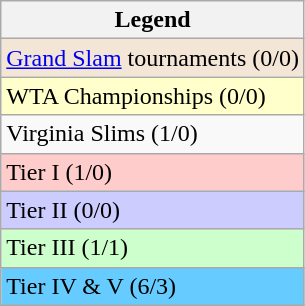<table class="wikitable sortable mw-collapsible mw-collapsed">
<tr>
<th>Legend</th>
</tr>
<tr>
<td bgcolor="#f3e6d7"><a href='#'>Grand Slam</a> tournaments (0/0)</td>
</tr>
<tr>
<td bgcolor="#ffffcc">WTA Championships (0/0)</td>
</tr>
<tr>
<td>Virginia Slims (1/0)</td>
</tr>
<tr>
<td bgcolor="#ffcccc">Tier I (1/0)</td>
</tr>
<tr>
<td bgcolor="#ccccff">Tier II (0/0)</td>
</tr>
<tr>
<td bgcolor="#CCFFCC">Tier III (1/1)</td>
</tr>
<tr>
<td bgcolor="#66CCFF">Tier IV & V (6/3)</td>
</tr>
</table>
